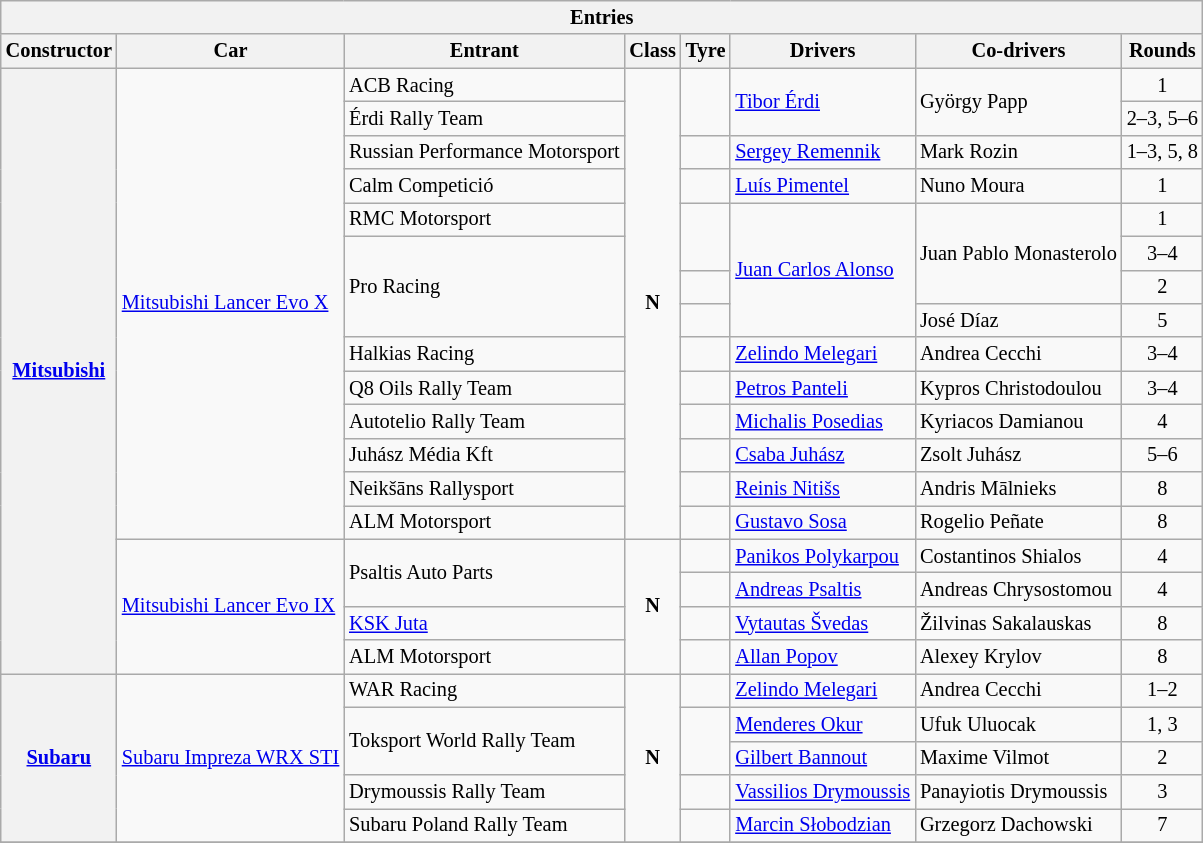<table class="wikitable" style="font-size: 85%">
<tr>
<th colspan="9">Entries</th>
</tr>
<tr>
<th>Constructor</th>
<th>Car</th>
<th>Entrant</th>
<th>Class</th>
<th>Tyre</th>
<th>Drivers</th>
<th>Co-drivers</th>
<th>Rounds</th>
</tr>
<tr>
<th rowspan="18"><a href='#'>Mitsubishi</a></th>
<td rowspan="14"><a href='#'>Mitsubishi Lancer Evo X</a></td>
<td> ACB Racing</td>
<td rowspan="14" align="center"><strong><span>N</span></strong></td>
<td rowspan="2" align="center"></td>
<td rowspan="2"> <a href='#'>Tibor Érdi</a></td>
<td rowspan="2"> György Papp</td>
<td align="center">1</td>
</tr>
<tr>
<td> Érdi Rally Team</td>
<td align="center">2–3, 5–6</td>
</tr>
<tr>
<td> Russian Performance Motorsport</td>
<td align="center"></td>
<td> <a href='#'>Sergey Remennik</a></td>
<td> Mark Rozin</td>
<td align="center">1–3, 5, 8</td>
</tr>
<tr>
<td> Calm Competició</td>
<td align="center"></td>
<td> <a href='#'>Luís Pimentel</a></td>
<td> Nuno Moura</td>
<td align="center">1</td>
</tr>
<tr>
<td> RMC Motorsport</td>
<td rowspan="2" align="center"></td>
<td rowspan="4"> <a href='#'>Juan Carlos Alonso</a></td>
<td rowspan="3"> Juan Pablo Monasterolo</td>
<td align="center">1</td>
</tr>
<tr>
<td rowspan="3"> Pro Racing</td>
<td align="center">3–4</td>
</tr>
<tr>
<td align="center"></td>
<td align="center">2</td>
</tr>
<tr>
<td align="center"></td>
<td> José Díaz</td>
<td align="center">5</td>
</tr>
<tr>
<td> Halkias Racing</td>
<td align="center"></td>
<td> <a href='#'>Zelindo Melegari</a></td>
<td> Andrea Cecchi</td>
<td align="center">3–4</td>
</tr>
<tr>
<td> Q8 Oils Rally Team</td>
<td align="center"></td>
<td> <a href='#'>Petros Panteli</a></td>
<td> Kypros Christodoulou</td>
<td align="center">3–4</td>
</tr>
<tr>
<td> Autotelio Rally Team</td>
<td align="center"></td>
<td> <a href='#'>Michalis Posedias</a></td>
<td> Kyriacos Damianou</td>
<td align="center">4</td>
</tr>
<tr>
<td> Juhász Média Kft</td>
<td align="center"></td>
<td> <a href='#'>Csaba Juhász</a></td>
<td> Zsolt Juhász</td>
<td align="center">5–6</td>
</tr>
<tr>
<td> Neikšāns Rallysport</td>
<td align="center"></td>
<td> <a href='#'>Reinis Nitišs</a></td>
<td> Andris Mālnieks</td>
<td align="center">8</td>
</tr>
<tr>
<td> ALM Motorsport</td>
<td align="center"></td>
<td> <a href='#'>Gustavo Sosa</a></td>
<td> Rogelio Peñate</td>
<td align="center">8</td>
</tr>
<tr>
<td rowspan="4"><a href='#'>Mitsubishi Lancer Evo IX</a></td>
<td rowspan="2"> Psaltis Auto Parts</td>
<td rowspan="4" align="center"><strong><span>N</span></strong></td>
<td align="center"></td>
<td> <a href='#'>Panikos Polykarpou</a></td>
<td> Costantinos Shialos</td>
<td align="center">4</td>
</tr>
<tr>
<td align="center"></td>
<td> <a href='#'>Andreas Psaltis</a></td>
<td> Andreas Chrysostomou</td>
<td align="center">4</td>
</tr>
<tr>
<td> <a href='#'>KSK Juta</a></td>
<td align="center"></td>
<td> <a href='#'>Vytautas Švedas</a></td>
<td> Žilvinas Sakalauskas</td>
<td align="center">8</td>
</tr>
<tr>
<td> ALM Motorsport</td>
<td align="center"></td>
<td> <a href='#'>Allan Popov</a></td>
<td> Alexey Krylov</td>
<td align="center">8</td>
</tr>
<tr>
<th rowspan="5"><a href='#'>Subaru</a></th>
<td rowspan="5"><a href='#'>Subaru Impreza WRX STI</a></td>
<td> WAR Racing</td>
<td rowspan="5" align="center"><strong><span>N</span></strong></td>
<td align="center"></td>
<td> <a href='#'>Zelindo Melegari</a></td>
<td> Andrea Cecchi</td>
<td align="center">1–2</td>
</tr>
<tr>
<td rowspan="2"> Toksport World Rally Team</td>
<td rowspan="2" align="center"></td>
<td> <a href='#'>Menderes Okur</a></td>
<td> Ufuk Uluocak</td>
<td align="center">1, 3</td>
</tr>
<tr>
<td> <a href='#'>Gilbert Bannout</a></td>
<td> Maxime Vilmot</td>
<td align="center">2</td>
</tr>
<tr>
<td> Drymoussis Rally Team</td>
<td align="center"></td>
<td> <a href='#'>Vassilios Drymoussis</a></td>
<td> Panayiotis Drymoussis</td>
<td align="center">3</td>
</tr>
<tr>
<td> Subaru Poland Rally Team</td>
<td align="center"></td>
<td> <a href='#'>Marcin Słobodzian</a></td>
<td> Grzegorz Dachowski</td>
<td align="center">7</td>
</tr>
<tr>
</tr>
</table>
